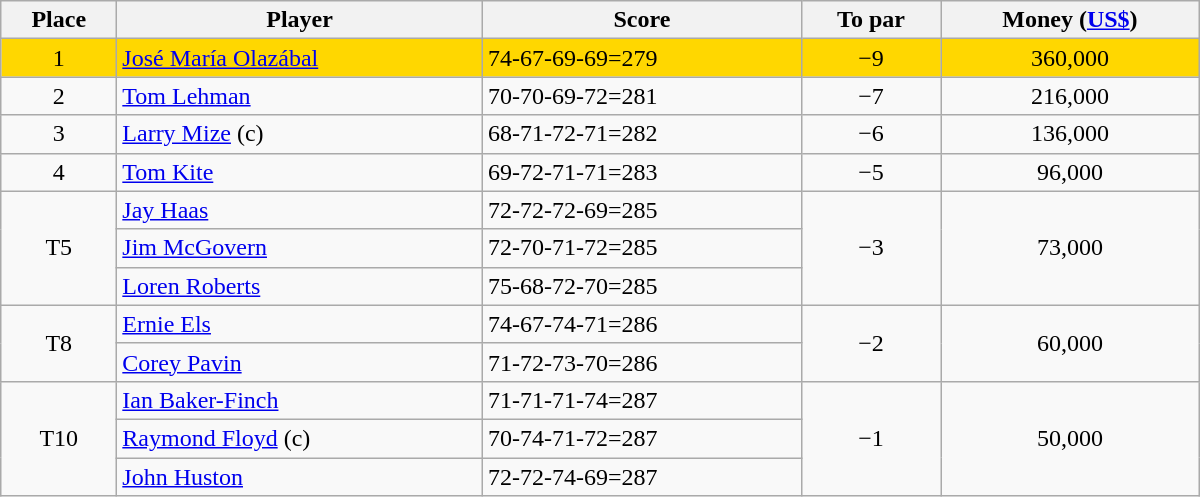<table class="wikitable" style="width:50em;margin-bottom:0;">
<tr>
<th>Place</th>
<th>Player</th>
<th>Score</th>
<th>To par</th>
<th>Money (<a href='#'>US$</a>)</th>
</tr>
<tr style="background:gold">
<td align=center>1</td>
<td> <a href='#'>José María Olazábal</a></td>
<td>74-67-69-69=279</td>
<td align=center>−9</td>
<td align=center>360,000</td>
</tr>
<tr>
<td align=center>2</td>
<td> <a href='#'>Tom Lehman</a></td>
<td>70-70-69-72=281</td>
<td align=center>−7</td>
<td align=center>216,000</td>
</tr>
<tr>
<td align=center>3</td>
<td> <a href='#'>Larry Mize</a> (c)</td>
<td>68-71-72-71=282</td>
<td align=center>−6</td>
<td align=center>136,000</td>
</tr>
<tr>
<td align=center>4</td>
<td> <a href='#'>Tom Kite</a></td>
<td>69-72-71-71=283</td>
<td align=center>−5</td>
<td align=center>96,000</td>
</tr>
<tr>
<td rowspan=3 align=center>T5</td>
<td> <a href='#'>Jay Haas</a></td>
<td>72-72-72-69=285</td>
<td rowspan=3 align=center>−3</td>
<td rowspan=3 align=center>73,000</td>
</tr>
<tr>
<td> <a href='#'>Jim McGovern</a></td>
<td>72-70-71-72=285</td>
</tr>
<tr>
<td> <a href='#'>Loren Roberts</a></td>
<td>75-68-72-70=285</td>
</tr>
<tr>
<td rowspan=2 align=center>T8</td>
<td> <a href='#'>Ernie Els</a></td>
<td>74-67-74-71=286</td>
<td rowspan=2 align=center>−2</td>
<td rowspan=2 align=center>60,000</td>
</tr>
<tr>
<td> <a href='#'>Corey Pavin</a></td>
<td>71-72-73-70=286</td>
</tr>
<tr>
<td rowspan=3 align=center>T10</td>
<td> <a href='#'>Ian Baker-Finch</a></td>
<td>71-71-71-74=287</td>
<td rowspan=3 align=center>−1</td>
<td rowspan=3 align=center>50,000</td>
</tr>
<tr>
<td> <a href='#'>Raymond Floyd</a> (c)</td>
<td>70-74-71-72=287</td>
</tr>
<tr>
<td> <a href='#'>John Huston</a></td>
<td>72-72-74-69=287</td>
</tr>
</table>
